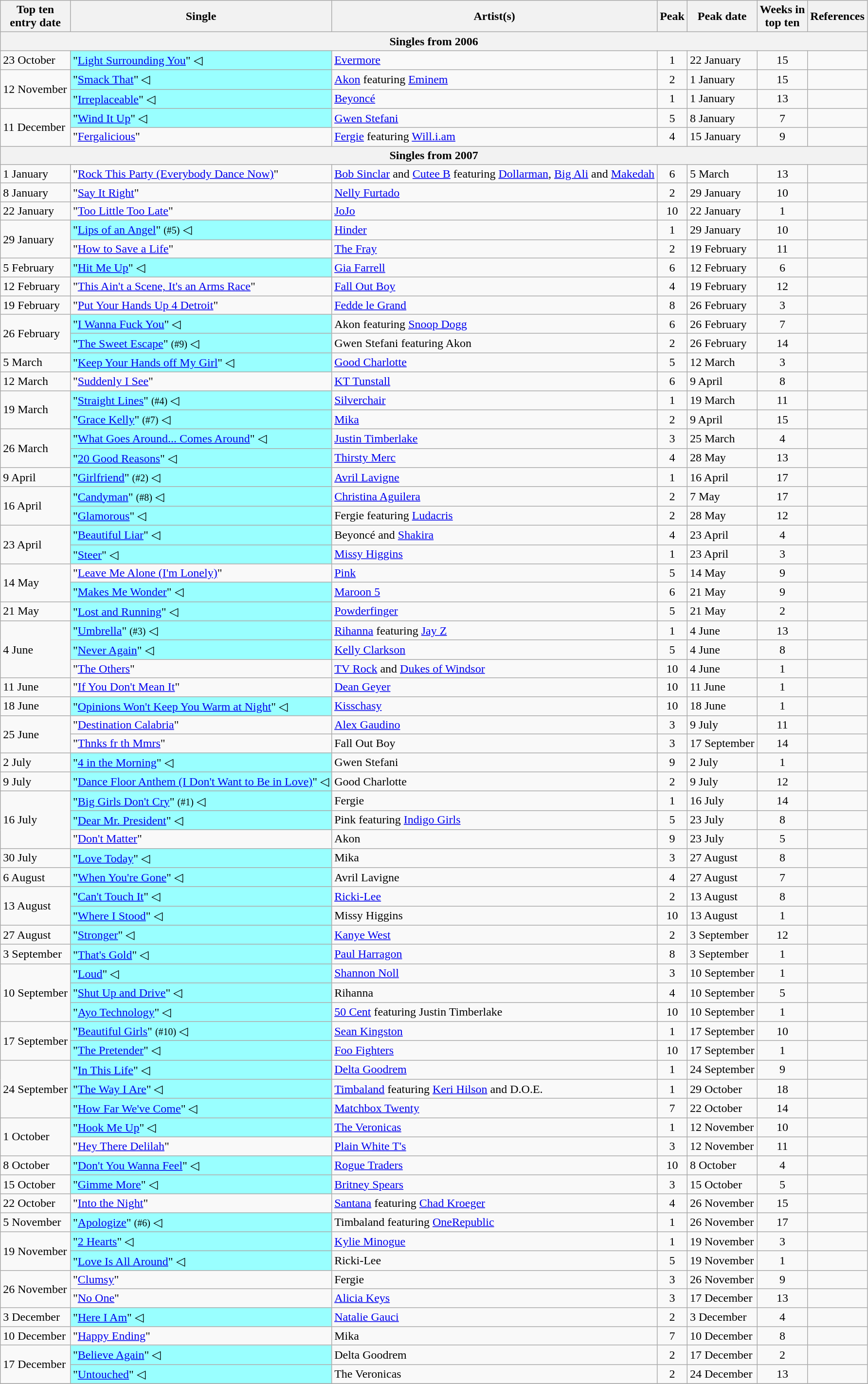<table class="wikitable sortable">
<tr>
<th>Top ten<br>entry date</th>
<th>Single</th>
<th>Artist(s)</th>
<th data-sort-type="number">Peak</th>
<th>Peak date</th>
<th data-sort-type="number">Weeks in<br>top ten</th>
<th>References</th>
</tr>
<tr>
<th colspan=7>Singles from 2006</th>
</tr>
<tr>
<td>23 October</td>
<td style="background:#9ff;">"<a href='#'>Light Surrounding You</a>" ◁</td>
<td><a href='#'>Evermore</a></td>
<td style="text-align:center;">1</td>
<td>22 January</td>
<td style="text-align:center;">15</td>
<td style="text-align:center;"></td>
</tr>
<tr>
<td rowspan=2>12 November</td>
<td style="background:#9ff;">"<a href='#'>Smack That</a>" ◁</td>
<td><a href='#'>Akon</a> featuring <a href='#'>Eminem</a></td>
<td style="text-align:center;">2</td>
<td>1 January</td>
<td style="text-align:center;">15</td>
<td style="text-align:center;"></td>
</tr>
<tr>
<td style="background:#9ff;">"<a href='#'>Irreplaceable</a>" ◁</td>
<td><a href='#'>Beyoncé</a></td>
<td style="text-align:center;">1</td>
<td>1 January</td>
<td style="text-align:center;">13</td>
<td style="text-align:center;"></td>
</tr>
<tr>
<td rowspan=2>11 December</td>
<td style="background:#9ff;">"<a href='#'>Wind It Up</a>" ◁</td>
<td><a href='#'>Gwen Stefani</a></td>
<td style="text-align:center;">5</td>
<td>8 January</td>
<td style="text-align:center;">7</td>
<td style="text-align:center;"></td>
</tr>
<tr>
<td>"<a href='#'>Fergalicious</a>"</td>
<td><a href='#'>Fergie</a> featuring <a href='#'>Will.i.am</a></td>
<td style="text-align:center;">4</td>
<td>15 January</td>
<td style="text-align:center;">9</td>
<td style="text-align:center;"></td>
</tr>
<tr>
<th colspan=7>Singles from 2007</th>
</tr>
<tr>
<td>1 January</td>
<td>"<a href='#'>Rock This Party (Everybody Dance Now)</a>"</td>
<td><a href='#'>Bob Sinclar</a> and <a href='#'>Cutee B</a> featuring <a href='#'>Dollarman</a>, <a href='#'>Big Ali</a> and <a href='#'>Makedah</a></td>
<td style="text-align:center;">6</td>
<td>5 March</td>
<td style="text-align:center;">13</td>
<td style="text-align:center;"></td>
</tr>
<tr>
<td>8 January</td>
<td>"<a href='#'>Say It Right</a>"</td>
<td><a href='#'>Nelly Furtado</a></td>
<td style="text-align:center;">2</td>
<td>29 January</td>
<td style="text-align:center;">10</td>
<td style="text-align:center;"></td>
</tr>
<tr>
<td>22 January</td>
<td>"<a href='#'>Too Little Too Late</a>"</td>
<td><a href='#'>JoJo</a></td>
<td style="text-align:center;">10</td>
<td>22 January</td>
<td style="text-align:center;">1</td>
<td style="text-align:center;"></td>
</tr>
<tr>
<td rowspan=2>29 January</td>
<td style="background:#9ff;">"<a href='#'>Lips of an Angel</a>" <small>(#5)</small> ◁</td>
<td><a href='#'>Hinder</a></td>
<td style="text-align:center;">1</td>
<td>29 January</td>
<td style="text-align:center;">10</td>
<td style="text-align:center;"></td>
</tr>
<tr>
<td>"<a href='#'>How to Save a Life</a>"</td>
<td><a href='#'>The Fray</a></td>
<td style="text-align:center;">2</td>
<td>19 February</td>
<td style="text-align:center;">11</td>
<td style="text-align:center;"></td>
</tr>
<tr>
<td>5 February</td>
<td style="background:#9ff;">"<a href='#'>Hit Me Up</a>" ◁</td>
<td><a href='#'>Gia Farrell</a></td>
<td style="text-align:center;">6</td>
<td>12 February</td>
<td style="text-align:center;">6</td>
<td style="text-align:center;"></td>
</tr>
<tr>
<td>12 February</td>
<td>"<a href='#'>This Ain't a Scene, It's an Arms Race</a>"</td>
<td><a href='#'>Fall Out Boy</a></td>
<td style="text-align:center;">4</td>
<td>19 February</td>
<td style="text-align:center;">12</td>
<td style="text-align:center;"></td>
</tr>
<tr>
<td>19 February</td>
<td>"<a href='#'>Put Your Hands Up 4 Detroit</a>"</td>
<td><a href='#'>Fedde le Grand</a></td>
<td style="text-align:center;">8</td>
<td>26 February</td>
<td style="text-align:center;">3</td>
<td style="text-align:center;"></td>
</tr>
<tr>
<td rowspan=2>26 February</td>
<td style="background:#9ff;">"<a href='#'>I Wanna Fuck You</a>" ◁</td>
<td>Akon featuring <a href='#'>Snoop Dogg</a></td>
<td style="text-align:center;">6</td>
<td>26 February</td>
<td style="text-align:center;">7</td>
<td style="text-align:center;"></td>
</tr>
<tr>
<td style="background:#9ff;">"<a href='#'>The Sweet Escape</a>" <small>(#9)</small> ◁</td>
<td>Gwen Stefani featuring Akon</td>
<td style="text-align:center;">2</td>
<td>26 February</td>
<td style="text-align:center;">14</td>
<td style="text-align:center;"></td>
</tr>
<tr>
<td>5 March</td>
<td style="background:#9ff;">"<a href='#'>Keep Your Hands off My Girl</a>" ◁</td>
<td><a href='#'>Good Charlotte</a></td>
<td style="text-align:center;">5</td>
<td>12 March</td>
<td style="text-align:center;">3</td>
<td style="text-align:center;"></td>
</tr>
<tr>
<td>12 March</td>
<td>"<a href='#'>Suddenly I See</a>"</td>
<td><a href='#'>KT Tunstall</a></td>
<td style="text-align:center;">6</td>
<td>9 April</td>
<td style="text-align:center;">8</td>
<td style="text-align:center;"></td>
</tr>
<tr>
<td rowspan=2>19 March</td>
<td style="background:#9ff;">"<a href='#'>Straight Lines</a>" <small>(#4)</small> ◁</td>
<td><a href='#'>Silverchair</a></td>
<td style="text-align:center;">1</td>
<td>19 March</td>
<td style="text-align:center;">11</td>
<td style="text-align:center;"></td>
</tr>
<tr>
<td style="background:#9ff;">"<a href='#'>Grace Kelly</a>" <small>(#7)</small> ◁</td>
<td><a href='#'>Mika</a></td>
<td style="text-align:center;">2</td>
<td>9 April</td>
<td style="text-align:center;">15</td>
<td style="text-align:center;"></td>
</tr>
<tr>
<td rowspan=2>26 March</td>
<td style="background:#9ff;">"<a href='#'>What Goes Around... Comes Around</a>" ◁</td>
<td><a href='#'>Justin Timberlake</a></td>
<td style="text-align:center;">3</td>
<td>25 March</td>
<td style="text-align:center;">4</td>
<td style="text-align:center;"></td>
</tr>
<tr>
<td style="background:#9ff;">"<a href='#'>20 Good Reasons</a>" ◁</td>
<td><a href='#'>Thirsty Merc</a></td>
<td style="text-align:center;">4</td>
<td>28 May</td>
<td style="text-align:center;">13</td>
<td style="text-align:center;"></td>
</tr>
<tr>
<td>9 April</td>
<td style="background:#9ff;">"<a href='#'>Girlfriend</a>" <small>(#2)</small> ◁</td>
<td><a href='#'>Avril Lavigne</a></td>
<td style="text-align:center;">1</td>
<td>16 April</td>
<td style="text-align:center;">17</td>
<td style="text-align:center;"></td>
</tr>
<tr>
<td rowspan=2>16 April</td>
<td style="background:#9ff;">"<a href='#'>Candyman</a>" <small>(#8)</small> ◁</td>
<td><a href='#'>Christina Aguilera</a></td>
<td style="text-align:center;">2</td>
<td>7 May</td>
<td style="text-align:center;">17</td>
<td style="text-align:center;"></td>
</tr>
<tr>
<td style="background:#9ff;">"<a href='#'>Glamorous</a>" ◁</td>
<td>Fergie featuring <a href='#'>Ludacris</a></td>
<td style="text-align:center;">2</td>
<td>28 May</td>
<td style="text-align:center;">12</td>
<td style="text-align:center;"></td>
</tr>
<tr>
<td rowspan=2>23 April</td>
<td style="background:#9ff;">"<a href='#'>Beautiful Liar</a>" ◁</td>
<td>Beyoncé and <a href='#'>Shakira</a></td>
<td style="text-align:center;">4</td>
<td>23 April</td>
<td style="text-align:center;">4</td>
<td style="text-align:center;"></td>
</tr>
<tr>
<td style="background:#9ff;">"<a href='#'>Steer</a>" ◁</td>
<td><a href='#'>Missy Higgins</a></td>
<td style="text-align:center;">1</td>
<td>23 April</td>
<td style="text-align:center;">3</td>
<td style="text-align:center;"></td>
</tr>
<tr>
<td rowspan=2>14 May</td>
<td>"<a href='#'>Leave Me Alone (I'm Lonely)</a>"</td>
<td><a href='#'>Pink</a></td>
<td style="text-align:center;">5</td>
<td>14 May</td>
<td style="text-align:center;">9</td>
<td style="text-align:center;"></td>
</tr>
<tr>
<td style="background:#9ff;">"<a href='#'>Makes Me Wonder</a>" ◁</td>
<td><a href='#'>Maroon 5</a></td>
<td style="text-align:center;">6</td>
<td>21 May</td>
<td style="text-align:center;">9</td>
<td style="text-align:center;"></td>
</tr>
<tr>
<td>21 May</td>
<td style="background:#9ff;">"<a href='#'>Lost and Running</a>" ◁</td>
<td><a href='#'>Powderfinger</a></td>
<td style="text-align:center;">5</td>
<td>21 May</td>
<td style="text-align:center;">2</td>
<td style="text-align:center;"></td>
</tr>
<tr>
<td rowspan=3>4 June</td>
<td style="background:#9ff;">"<a href='#'>Umbrella</a>" <small>(#3)</small> ◁</td>
<td><a href='#'>Rihanna</a> featuring <a href='#'>Jay Z</a></td>
<td style="text-align:center;">1</td>
<td>4 June</td>
<td style="text-align:center;">13</td>
<td style="text-align:center;"></td>
</tr>
<tr>
<td style="background:#9ff;">"<a href='#'>Never Again</a>" ◁</td>
<td><a href='#'>Kelly Clarkson</a></td>
<td style="text-align:center;">5</td>
<td>4 June</td>
<td style="text-align:center;">8</td>
<td style="text-align:center;"></td>
</tr>
<tr>
<td>"<a href='#'>The Others</a>"</td>
<td><a href='#'>TV Rock</a> and <a href='#'>Dukes of Windsor</a></td>
<td style="text-align:center;">10</td>
<td>4 June</td>
<td style="text-align:center;">1</td>
<td style="text-align:center;"></td>
</tr>
<tr>
<td>11 June</td>
<td>"<a href='#'>If You Don't Mean It</a>"</td>
<td><a href='#'>Dean Geyer</a></td>
<td style="text-align:center;">10</td>
<td>11 June</td>
<td style="text-align:center;">1</td>
<td style="text-align:center;"></td>
</tr>
<tr>
<td>18 June</td>
<td style="background:#9ff;">"<a href='#'>Opinions Won't Keep You Warm at Night</a>" ◁</td>
<td><a href='#'>Kisschasy</a></td>
<td style="text-align:center;">10</td>
<td>18 June</td>
<td style="text-align:center;">1</td>
<td style="text-align:center;"></td>
</tr>
<tr>
<td rowspan=2>25 June</td>
<td>"<a href='#'>Destination Calabria</a>"</td>
<td><a href='#'>Alex Gaudino</a></td>
<td style="text-align:center;">3</td>
<td>9 July</td>
<td style="text-align:center;">11</td>
<td style="text-align:center;"></td>
</tr>
<tr>
<td>"<a href='#'>Thnks fr th Mmrs</a>"</td>
<td>Fall Out Boy</td>
<td style="text-align:center;">3</td>
<td>17 September</td>
<td style="text-align:center;">14</td>
<td style="text-align:center;"></td>
</tr>
<tr>
<td>2 July</td>
<td style="background:#9ff;">"<a href='#'>4 in the Morning</a>" ◁</td>
<td>Gwen Stefani</td>
<td style="text-align:center;">9</td>
<td>2 July</td>
<td style="text-align:center;">1</td>
<td style="text-align:center;"></td>
</tr>
<tr>
<td>9 July</td>
<td style="background:#9ff;">"<a href='#'>Dance Floor Anthem (I Don't Want to Be in Love)</a>" ◁</td>
<td>Good Charlotte</td>
<td style="text-align:center;">2</td>
<td>9 July</td>
<td style="text-align:center;">12</td>
<td style="text-align:center;"></td>
</tr>
<tr>
<td rowspan=3>16 July</td>
<td style="background:#9ff;">"<a href='#'>Big Girls Don't Cry</a>" <small>(#1)</small> ◁</td>
<td>Fergie</td>
<td style="text-align:center;">1</td>
<td>16 July</td>
<td style="text-align:center;">14</td>
<td style="text-align:center;"></td>
</tr>
<tr>
<td style="background:#9ff;">"<a href='#'>Dear Mr. President</a>" ◁</td>
<td>Pink featuring <a href='#'>Indigo Girls</a></td>
<td style="text-align:center;">5</td>
<td>23 July</td>
<td style="text-align:center;">8</td>
<td style="text-align:center;"></td>
</tr>
<tr>
<td>"<a href='#'>Don't Matter</a>"</td>
<td>Akon</td>
<td style="text-align:center;">9</td>
<td>23 July</td>
<td style="text-align:center;">5</td>
<td style="text-align:center;"></td>
</tr>
<tr>
<td>30 July</td>
<td style="background:#9ff;">"<a href='#'>Love Today</a>" ◁</td>
<td>Mika</td>
<td style="text-align:center;">3</td>
<td>27 August</td>
<td style="text-align:center;">8</td>
<td style="text-align:center;"></td>
</tr>
<tr>
<td>6 August</td>
<td style="background:#9ff;">"<a href='#'>When You're Gone</a>" ◁</td>
<td>Avril Lavigne</td>
<td style="text-align:center;">4</td>
<td>27 August</td>
<td style="text-align:center;">7</td>
<td style="text-align:center;"></td>
</tr>
<tr>
<td rowspan=2>13 August</td>
<td style="background:#9ff;">"<a href='#'>Can't Touch It</a>" ◁</td>
<td><a href='#'>Ricki-Lee</a></td>
<td style="text-align:center;">2</td>
<td>13 August</td>
<td style="text-align:center;">8</td>
<td style="text-align:center;"></td>
</tr>
<tr>
<td style="background:#9ff;">"<a href='#'>Where I Stood</a>" ◁</td>
<td>Missy Higgins</td>
<td style="text-align:center;">10</td>
<td>13 August</td>
<td style="text-align:center;">1</td>
<td style="text-align:center;"></td>
</tr>
<tr>
<td>27 August</td>
<td style="background:#9ff;">"<a href='#'>Stronger</a>" ◁</td>
<td><a href='#'>Kanye West</a></td>
<td style="text-align:center;">2</td>
<td>3 September</td>
<td style="text-align:center;">12</td>
<td style="text-align:center;"></td>
</tr>
<tr>
<td>3 September</td>
<td style="background:#9ff;">"<a href='#'>That's Gold</a>" ◁</td>
<td><a href='#'>Paul Harragon</a></td>
<td style="text-align:center;">8</td>
<td>3 September</td>
<td style="text-align:center;">1</td>
<td style="text-align:center;"></td>
</tr>
<tr>
<td rowspan=3>10 September</td>
<td style="background:#9ff;">"<a href='#'>Loud</a>" ◁</td>
<td><a href='#'>Shannon Noll</a></td>
<td style="text-align:center;">3</td>
<td>10 September</td>
<td style="text-align:center;">1</td>
<td style="text-align:center;"></td>
</tr>
<tr>
<td style="background:#9ff;">"<a href='#'>Shut Up and Drive</a>" ◁</td>
<td>Rihanna</td>
<td style="text-align:center;">4</td>
<td>10 September</td>
<td style="text-align:center;">5</td>
<td style="text-align:center;"></td>
</tr>
<tr>
<td style="background:#9ff;">"<a href='#'>Ayo Technology</a>" ◁</td>
<td><a href='#'>50 Cent</a> featuring Justin Timberlake</td>
<td style="text-align:center;">10</td>
<td>10 September</td>
<td style="text-align:center;">1</td>
<td style="text-align:center;"></td>
</tr>
<tr>
<td rowspan=2>17 September</td>
<td style="background:#9ff;">"<a href='#'>Beautiful Girls</a>" <small>(#10)</small> ◁</td>
<td><a href='#'>Sean Kingston</a></td>
<td style="text-align:center;">1</td>
<td>17 September</td>
<td style="text-align:center;">10</td>
<td style="text-align:center;"></td>
</tr>
<tr>
<td style="background:#9ff;">"<a href='#'>The Pretender</a>" ◁</td>
<td><a href='#'>Foo Fighters</a></td>
<td style="text-align:center;">10</td>
<td>17 September</td>
<td style="text-align:center;">1</td>
<td style="text-align:center;"></td>
</tr>
<tr>
<td rowspan=3>24 September</td>
<td style="background:#9ff;">"<a href='#'>In This Life</a>" ◁</td>
<td><a href='#'>Delta Goodrem</a></td>
<td style="text-align:center;">1</td>
<td>24 September</td>
<td style="text-align:center;">9</td>
<td style="text-align:center;"></td>
</tr>
<tr>
<td style="background:#9ff;">"<a href='#'>The Way I Are</a>" ◁</td>
<td><a href='#'>Timbaland</a> featuring <a href='#'>Keri Hilson</a> and D.O.E.</td>
<td style="text-align:center;">1</td>
<td>29 October</td>
<td style="text-align:center;">18</td>
<td style="text-align:center;"></td>
</tr>
<tr>
<td style="background:#9ff;">"<a href='#'>How Far We've Come</a>" ◁</td>
<td><a href='#'>Matchbox Twenty</a></td>
<td style="text-align:center;">7</td>
<td>22 October</td>
<td style="text-align:center;">14</td>
<td style="text-align:center;"></td>
</tr>
<tr>
<td rowspan=2>1 October</td>
<td style="background:#9ff;">"<a href='#'>Hook Me Up</a>" ◁</td>
<td><a href='#'>The Veronicas</a></td>
<td style="text-align:center;">1</td>
<td>12 November</td>
<td style="text-align:center;">10</td>
<td style="text-align:center;"></td>
</tr>
<tr>
<td>"<a href='#'>Hey There Delilah</a>"</td>
<td><a href='#'>Plain White T's</a></td>
<td style="text-align:center;">3</td>
<td>12 November</td>
<td style="text-align:center;">11</td>
<td style="text-align:center;"></td>
</tr>
<tr>
<td>8 October</td>
<td style="background:#9ff;">"<a href='#'>Don't You Wanna Feel</a>" ◁</td>
<td><a href='#'>Rogue Traders</a></td>
<td style="text-align:center;">10</td>
<td>8 October</td>
<td style="text-align:center;">4</td>
<td style="text-align:center;"></td>
</tr>
<tr>
<td>15 October</td>
<td style="background:#9ff;">"<a href='#'>Gimme More</a>" ◁</td>
<td><a href='#'>Britney Spears</a></td>
<td style="text-align:center;">3</td>
<td>15 October</td>
<td style="text-align:center;">5</td>
<td style="text-align:center;"></td>
</tr>
<tr>
<td>22 October</td>
<td>"<a href='#'>Into the Night</a>"</td>
<td><a href='#'>Santana</a> featuring <a href='#'>Chad Kroeger</a></td>
<td style="text-align:center;">4</td>
<td>26 November</td>
<td style="text-align:center;">15</td>
<td style="text-align:center;"></td>
</tr>
<tr>
<td>5 November</td>
<td style="background:#9ff;">"<a href='#'>Apologize</a>" <small>(#6)</small> ◁</td>
<td>Timbaland featuring <a href='#'>OneRepublic</a></td>
<td style="text-align:center;">1</td>
<td>26 November</td>
<td style="text-align:center;">17</td>
<td style="text-align:center;"></td>
</tr>
<tr>
<td rowspan=2>19 November</td>
<td style="background:#9ff;">"<a href='#'>2 Hearts</a>" ◁</td>
<td><a href='#'>Kylie Minogue</a></td>
<td style="text-align:center;">1</td>
<td>19 November</td>
<td style="text-align:center;">3</td>
<td style="text-align:center;"></td>
</tr>
<tr>
<td style="background:#9ff;">"<a href='#'>Love Is All Around</a>" ◁</td>
<td>Ricki-Lee</td>
<td style="text-align:center;">5</td>
<td>19 November</td>
<td style="text-align:center;">1</td>
<td style="text-align:center;"></td>
</tr>
<tr>
<td rowspan=2>26 November</td>
<td>"<a href='#'>Clumsy</a>"</td>
<td>Fergie</td>
<td style="text-align:center;">3</td>
<td>26 November</td>
<td style="text-align:center;">9</td>
<td style="text-align:center;"></td>
</tr>
<tr>
<td>"<a href='#'>No One</a>"</td>
<td><a href='#'>Alicia Keys</a></td>
<td style="text-align:center;">3</td>
<td>17 December</td>
<td style="text-align:center;">13</td>
<td style="text-align:center;"></td>
</tr>
<tr>
<td>3 December</td>
<td style="background:#9ff;">"<a href='#'>Here I Am</a>" ◁</td>
<td><a href='#'>Natalie Gauci</a></td>
<td style="text-align:center;">2</td>
<td>3 December</td>
<td style="text-align:center;">4</td>
<td style="text-align:center;"></td>
</tr>
<tr>
<td>10 December</td>
<td>"<a href='#'>Happy Ending</a>"</td>
<td>Mika</td>
<td style="text-align:center;">7</td>
<td>10 December</td>
<td style="text-align:center;">8</td>
<td style="text-align:center;"></td>
</tr>
<tr>
<td rowspan=2>17 December</td>
<td style="background:#9ff;">"<a href='#'>Believe Again</a>" ◁</td>
<td>Delta Goodrem</td>
<td style="text-align:center;">2</td>
<td>17 December</td>
<td style="text-align:center;">2</td>
<td style="text-align:center;"></td>
</tr>
<tr>
<td style="background:#9ff;">"<a href='#'>Untouched</a>" ◁</td>
<td>The Veronicas</td>
<td style="text-align:center;">2</td>
<td>24 December</td>
<td style="text-align:center;">13</td>
<td style="text-align:center;"></td>
</tr>
<tr>
</tr>
</table>
